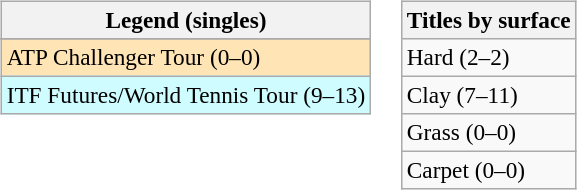<table>
<tr valign=top>
<td><br><table class=wikitable style=font-size:97%>
<tr>
<th>Legend (singles)</th>
</tr>
<tr bgcolor=e5d1cb>
</tr>
<tr bgcolor=moccasin>
<td>ATP Challenger Tour (0–0)</td>
</tr>
<tr bgcolor=cffcff>
<td>ITF Futures/World Tennis Tour (9–13)</td>
</tr>
</table>
</td>
<td><br><table class=wikitable style=font-size:97%>
<tr>
<th>Titles by surface</th>
</tr>
<tr>
<td>Hard (2–2)</td>
</tr>
<tr>
<td>Clay (7–11)</td>
</tr>
<tr>
<td>Grass (0–0)</td>
</tr>
<tr>
<td>Carpet (0–0)</td>
</tr>
</table>
</td>
</tr>
</table>
